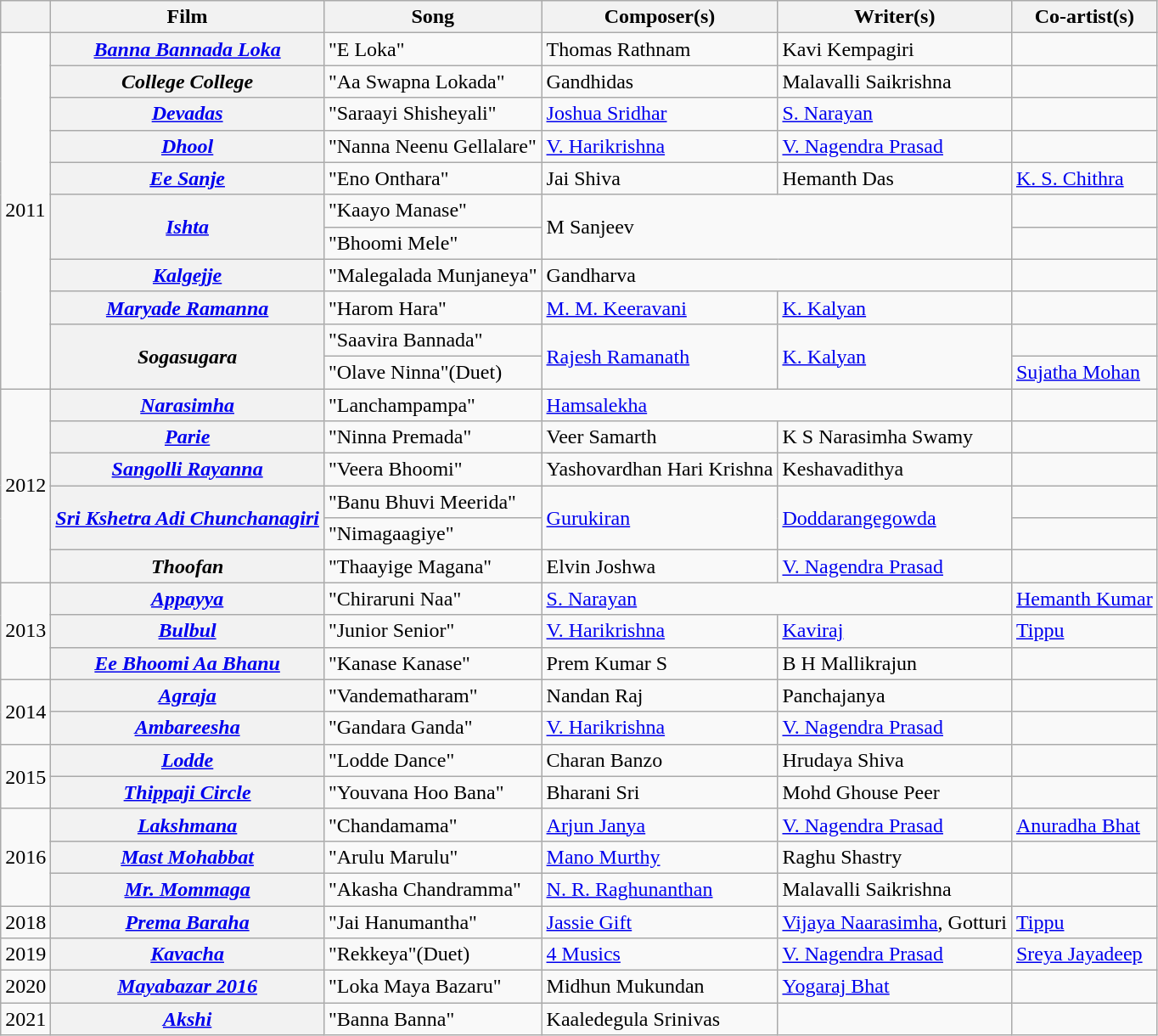<table class="wikitable">
<tr>
<th></th>
<th>Film</th>
<th>Song</th>
<th>Composer(s)</th>
<th>Writer(s)</th>
<th>Co-artist(s)</th>
</tr>
<tr>
<td rowspan="11">2011</td>
<th><em><a href='#'>Banna Bannada Loka</a></em></th>
<td>"E Loka"</td>
<td>Thomas Rathnam</td>
<td>Kavi Kempagiri</td>
<td></td>
</tr>
<tr>
<th><em>College College</em></th>
<td>"Aa Swapna Lokada"</td>
<td>Gandhidas</td>
<td>Malavalli Saikrishna</td>
<td></td>
</tr>
<tr>
<th><em><a href='#'>Devadas</a></em></th>
<td>"Saraayi Shisheyali"</td>
<td><a href='#'>Joshua Sridhar</a></td>
<td><a href='#'>S. Narayan</a></td>
<td></td>
</tr>
<tr>
<th><em><a href='#'>Dhool</a></em></th>
<td>"Nanna Neenu Gellalare"</td>
<td><a href='#'>V. Harikrishna</a></td>
<td><a href='#'>V. Nagendra Prasad</a></td>
<td></td>
</tr>
<tr>
<th><em><a href='#'>Ee Sanje</a></em></th>
<td>"Eno Onthara"</td>
<td>Jai Shiva</td>
<td>Hemanth Das</td>
<td><a href='#'>K. S. Chithra</a></td>
</tr>
<tr>
<th rowspan="2"><em><a href='#'>Ishta</a></em></th>
<td>"Kaayo Manase"</td>
<td colspan="2" rowspan="2">M Sanjeev</td>
<td></td>
</tr>
<tr>
<td>"Bhoomi Mele"</td>
<td></td>
</tr>
<tr>
<th><em><a href='#'>Kalgejje</a></em></th>
<td>"Malegalada Munjaneya"</td>
<td colspan="2">Gandharva</td>
<td></td>
</tr>
<tr>
<th><em><a href='#'>Maryade Ramanna</a></em></th>
<td>"Harom Hara"</td>
<td><a href='#'>M. M. Keeravani</a></td>
<td><a href='#'>K. Kalyan</a></td>
<td></td>
</tr>
<tr>
<th rowspan="2"><em>Sogasugara</em></th>
<td>"Saavira Bannada"</td>
<td rowspan="2"><a href='#'>Rajesh Ramanath</a></td>
<td rowspan="2"><a href='#'>K. Kalyan</a></td>
<td></td>
</tr>
<tr>
<td>"Olave Ninna"(Duet)</td>
<td><a href='#'>Sujatha Mohan</a></td>
</tr>
<tr>
<td rowspan="6">2012</td>
<th><em><a href='#'>Narasimha</a></em></th>
<td>"Lanchampampa"</td>
<td colspan="2"><a href='#'>Hamsalekha</a></td>
<td></td>
</tr>
<tr>
<th><em><a href='#'>Parie</a></em></th>
<td>"Ninna Premada"</td>
<td>Veer Samarth</td>
<td>K S Narasimha Swamy</td>
<td></td>
</tr>
<tr>
<th><a href='#'><em>Sangolli Rayanna</em></a></th>
<td>"Veera Bhoomi"</td>
<td>Yashovardhan Hari Krishna</td>
<td>Keshavadithya</td>
<td></td>
</tr>
<tr>
<th rowspan="2"><em><a href='#'>Sri Kshetra Adi Chunchanagiri</a></em></th>
<td>"Banu Bhuvi Meerida"</td>
<td rowspan="2"><a href='#'>Gurukiran</a></td>
<td rowspan="2"><a href='#'>Doddarangegowda</a></td>
<td></td>
</tr>
<tr>
<td>"Nimagaagiye"</td>
<td></td>
</tr>
<tr>
<th><em>Thoofan</em></th>
<td>"Thaayige Magana"</td>
<td>Elvin Joshwa</td>
<td><a href='#'>V. Nagendra Prasad</a></td>
<td></td>
</tr>
<tr>
<td rowspan="3">2013</td>
<th><a href='#'><em>Appayya</em></a></th>
<td>"Chiraruni Naa"</td>
<td colspan="2"><a href='#'>S. Narayan</a></td>
<td><a href='#'>Hemanth Kumar</a></td>
</tr>
<tr>
<th><em><a href='#'>Bulbul</a></em></th>
<td>"Junior Senior"</td>
<td><a href='#'>V. Harikrishna</a></td>
<td><a href='#'>Kaviraj</a></td>
<td><a href='#'>Tippu</a></td>
</tr>
<tr>
<th><em><a href='#'>Ee Bhoomi Aa Bhanu</a></em></th>
<td>"Kanase Kanase"</td>
<td>Prem Kumar S</td>
<td>B H Mallikrajun</td>
<td></td>
</tr>
<tr>
<td rowspan="2">2014</td>
<th><em><a href='#'>Agraja</a></em></th>
<td>"Vandematharam"</td>
<td>Nandan Raj</td>
<td>Panchajanya</td>
<td></td>
</tr>
<tr>
<th><em><a href='#'>Ambareesha</a></em></th>
<td>"Gandara Ganda"</td>
<td><a href='#'>V. Harikrishna</a></td>
<td><a href='#'>V. Nagendra Prasad</a></td>
<td></td>
</tr>
<tr>
<td rowspan="2">2015</td>
<th><em><a href='#'>Lodde</a></em></th>
<td>"Lodde Dance"</td>
<td>Charan Banzo</td>
<td>Hrudaya Shiva</td>
<td></td>
</tr>
<tr>
<th><em><a href='#'>Thippaji Circle</a></em></th>
<td>"Youvana Hoo Bana"</td>
<td>Bharani Sri</td>
<td>Mohd Ghouse Peer</td>
<td></td>
</tr>
<tr>
<td rowspan="3">2016</td>
<th><a href='#'><em>Lakshmana</em></a></th>
<td>"Chandamama"</td>
<td><a href='#'>Arjun Janya</a></td>
<td><a href='#'>V. Nagendra Prasad</a></td>
<td><a href='#'>Anuradha Bhat</a></td>
</tr>
<tr>
<th><em><a href='#'>Mast Mohabbat</a></em></th>
<td>"Arulu Marulu"</td>
<td><a href='#'>Mano Murthy</a></td>
<td>Raghu Shastry</td>
<td></td>
</tr>
<tr>
<th><em><a href='#'>Mr. Mommaga</a></em></th>
<td>"Akasha Chandramma"</td>
<td><a href='#'>N. R. Raghunanthan</a></td>
<td>Malavalli Saikrishna</td>
<td></td>
</tr>
<tr>
<td>2018</td>
<th><em><a href='#'>Prema Baraha</a></em></th>
<td>"Jai Hanumantha"</td>
<td><a href='#'>Jassie Gift</a></td>
<td><a href='#'>Vijaya Naarasimha</a>, Gotturi</td>
<td><a href='#'>Tippu</a></td>
</tr>
<tr>
<td>2019</td>
<th><em><a href='#'>Kavacha</a></em></th>
<td>"Rekkeya"(Duet)</td>
<td><a href='#'>4 Musics</a></td>
<td><a href='#'>V. Nagendra Prasad</a></td>
<td><a href='#'>Sreya Jayadeep</a></td>
</tr>
<tr>
<td>2020</td>
<th><em><a href='#'>Mayabazar 2016</a></em></th>
<td>"Loka Maya Bazaru"</td>
<td>Midhun Mukundan</td>
<td><a href='#'>Yogaraj Bhat</a></td>
<td></td>
</tr>
<tr>
<td>2021</td>
<th><em><a href='#'>Akshi</a></em></th>
<td>"Banna Banna"</td>
<td>Kaaledegula Srinivas</td>
<td></td>
<td></td>
</tr>
</table>
